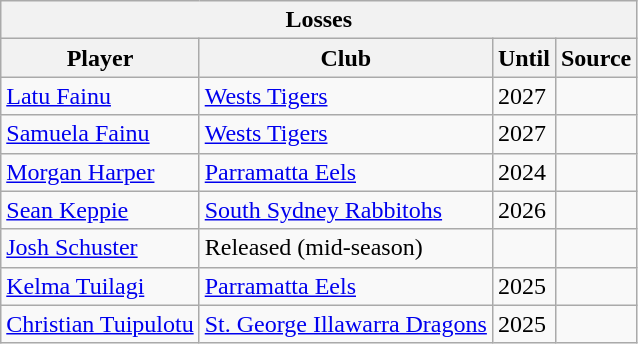<table class="wikitable">
<tr>
<th colspan="4">Losses</th>
</tr>
<tr>
<th>Player</th>
<th>Club</th>
<th>Until</th>
<th>Source</th>
</tr>
<tr>
<td><a href='#'>Latu Fainu</a></td>
<td> <a href='#'>Wests Tigers</a></td>
<td>2027</td>
<td></td>
</tr>
<tr>
<td><a href='#'>Samuela Fainu</a></td>
<td> <a href='#'>Wests Tigers</a></td>
<td>2027</td>
<td></td>
</tr>
<tr>
<td><a href='#'>Morgan Harper</a></td>
<td> <a href='#'>Parramatta Eels</a></td>
<td>2024</td>
<td></td>
</tr>
<tr>
<td><a href='#'>Sean Keppie</a></td>
<td> <a href='#'>South Sydney Rabbitohs</a></td>
<td>2026</td>
<td></td>
</tr>
<tr>
<td><a href='#'>Josh Schuster</a></td>
<td>Released (mid-season)</td>
<td></td>
<td></td>
</tr>
<tr>
<td><a href='#'>Kelma Tuilagi</a></td>
<td> <a href='#'>Parramatta Eels</a></td>
<td>2025</td>
<td></td>
</tr>
<tr>
<td><a href='#'>Christian Tuipulotu</a></td>
<td> <a href='#'>St. George Illawarra Dragons</a></td>
<td>2025</td>
<td></td>
</tr>
</table>
